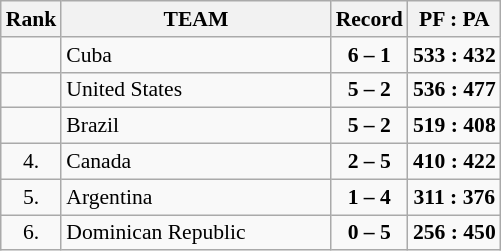<table class="wikitable" style="border-collapse: collapse; font-size: 90%;">
<tr>
<th>Rank</th>
<th align="left" style="width: 12em">TEAM</th>
<th>Record</th>
<th>PF : PA</th>
</tr>
<tr>
<td align="center"></td>
<td> Cuba</td>
<td align="center"><strong>6 – 1</strong></td>
<td align="center"><strong>533 : 432</strong></td>
</tr>
<tr>
<td align="center"></td>
<td> United States</td>
<td align="center"><strong>5 – 2</strong></td>
<td align="center"><strong>536 : 477</strong></td>
</tr>
<tr>
<td align="center"></td>
<td> Brazil</td>
<td align="center"><strong>5 – 2</strong></td>
<td align="center"><strong>519 : 408</strong></td>
</tr>
<tr>
<td align="center">4.</td>
<td> Canada</td>
<td align="center"><strong>2 – 5</strong></td>
<td align="center"><strong>410 : 422</strong></td>
</tr>
<tr>
<td align="center">5.</td>
<td> Argentina</td>
<td align="center"><strong>1 – 4</strong></td>
<td align="center"><strong>311 : 376</strong></td>
</tr>
<tr>
<td align="center">6.</td>
<td> Dominican Republic</td>
<td align="center"><strong>0 – 5</strong></td>
<td align="center"><strong>256 : 450</strong></td>
</tr>
</table>
